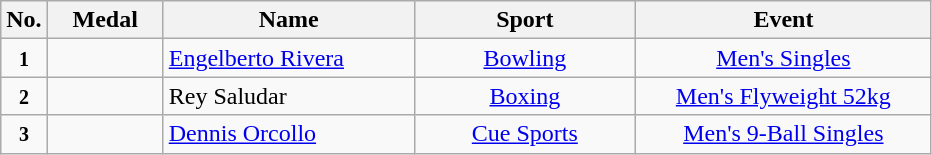<table class="wikitable" style="font-size:100%; text-align:center;">
<tr>
<th width="10">No.</th>
<th width="70">Medal</th>
<th width="160">Name</th>
<th width="140">Sport</th>
<th width="190">Event</th>
</tr>
<tr>
<td><small><strong>1</strong></small></td>
<td></td>
<td align=left><a href='#'>Engelberto Rivera</a></td>
<td> <a href='#'>Bowling</a></td>
<td><a href='#'>Men's Singles</a></td>
</tr>
<tr>
<td><small><strong>2</strong></small></td>
<td></td>
<td align=left>Rey Saludar</td>
<td> <a href='#'>Boxing</a></td>
<td><a href='#'>Men's Flyweight 52kg</a></td>
</tr>
<tr>
<td><small><strong>3</strong></small></td>
<td></td>
<td align=left><a href='#'>Dennis Orcollo</a></td>
<td> <a href='#'>Cue Sports</a></td>
<td><a href='#'>Men's 9-Ball Singles</a></td>
</tr>
</table>
